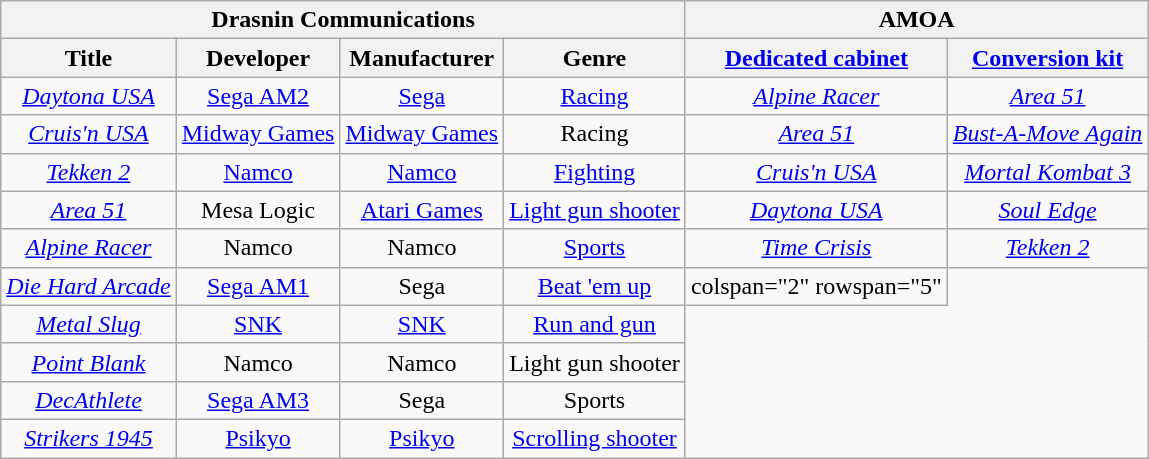<table class="wikitable sortable" style="text-align:center">
<tr>
<th colspan="4">Drasnin Communications</th>
<th colspan="2">AMOA</th>
</tr>
<tr>
<th>Title</th>
<th>Developer</th>
<th>Manufacturer</th>
<th>Genre</th>
<th><a href='#'>Dedicated cabinet</a></th>
<th><a href='#'>Conversion kit</a></th>
</tr>
<tr>
<td><em><a href='#'>Daytona USA</a></em></td>
<td><a href='#'>Sega AM2</a></td>
<td><a href='#'>Sega</a></td>
<td><a href='#'>Racing</a></td>
<td><em><a href='#'>Alpine Racer</a></em></td>
<td><em><a href='#'>Area 51</a></em></td>
</tr>
<tr>
<td><em><a href='#'>Cruis'n USA</a></em></td>
<td><a href='#'>Midway Games</a></td>
<td><a href='#'>Midway Games</a></td>
<td>Racing</td>
<td><em><a href='#'>Area 51</a></em></td>
<td><em><a href='#'>Bust-A-Move Again</a></em></td>
</tr>
<tr>
<td><em><a href='#'>Tekken 2</a></em></td>
<td><a href='#'>Namco</a></td>
<td><a href='#'>Namco</a></td>
<td><a href='#'>Fighting</a></td>
<td><em><a href='#'>Cruis'n USA</a></em></td>
<td><em><a href='#'>Mortal Kombat 3</a></em></td>
</tr>
<tr>
<td><em><a href='#'>Area 51</a></em></td>
<td>Mesa Logic</td>
<td><a href='#'>Atari Games</a></td>
<td><a href='#'>Light gun shooter</a></td>
<td><em><a href='#'>Daytona USA</a></em></td>
<td><em><a href='#'>Soul Edge</a></em></td>
</tr>
<tr>
<td><em><a href='#'>Alpine Racer</a></em></td>
<td>Namco</td>
<td>Namco</td>
<td><a href='#'>Sports</a></td>
<td><em><a href='#'>Time Crisis</a></em></td>
<td><em><a href='#'>Tekken 2</a></em></td>
</tr>
<tr>
<td><em><a href='#'>Die Hard Arcade</a></em></td>
<td><a href='#'>Sega AM1</a></td>
<td>Sega</td>
<td><a href='#'>Beat 'em up</a></td>
<td>colspan="2" rowspan="5" </td>
</tr>
<tr>
<td><a href='#'><em>Metal Slug</em></a></td>
<td><a href='#'>SNK</a></td>
<td><a href='#'>SNK</a></td>
<td><a href='#'>Run and gun</a></td>
</tr>
<tr>
<td><em><a href='#'>Point Blank</a></em></td>
<td>Namco</td>
<td>Namco</td>
<td>Light gun shooter</td>
</tr>
<tr>
<td><em><a href='#'>DecAthlete</a></em></td>
<td><a href='#'>Sega AM3</a></td>
<td>Sega</td>
<td>Sports</td>
</tr>
<tr>
<td><em><a href='#'>Strikers 1945</a></em></td>
<td><a href='#'>Psikyo</a></td>
<td><a href='#'>Psikyo</a></td>
<td><a href='#'>Scrolling shooter</a></td>
</tr>
</table>
